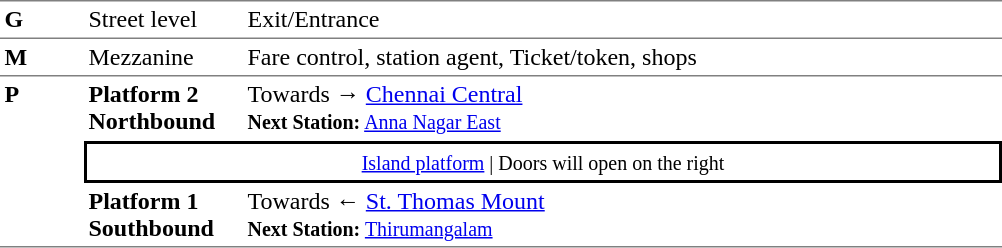<table table border=0 cellspacing=0 cellpadding=3>
<tr>
<td style="border-top:solid 1px gray;border-bottom:solid 1px gray;" width=50 valign=top><strong>G</strong></td>
<td style="border-top:solid 1px gray;border-bottom:solid 1px gray;" width=100 valign=top>Street level</td>
<td style="border-top:solid 1px gray;border-bottom:solid 1px gray;" width=390 valign=top>Exit/Entrance</td>
</tr>
<tr>
<td style="border-bottom:solid 1px gray;"><strong>M</strong></td>
<td style="border-bottom:solid 1px gray;">Mezzanine</td>
<td style="border-bottom:solid 1px gray;">Fare control, station agent, Ticket/token, shops</td>
</tr>
<tr>
<td style="border-bottom:solid 1px gray;" width=50 rowspan=3 valign=top><strong>P</strong></td>
<td style="border-bottom:solid 1px white;" width=100><span><strong>Platform 2</strong><br><strong>Northbound</strong></span></td>
<td style="border-bottom:solid 1px white;" width=500>Towards → <a href='#'>Chennai Central</a><br><small><strong>Next Station:</strong> <a href='#'>Anna Nagar East</a></small></td>
</tr>
<tr>
<td style="border-top:solid 2px black;border-right:solid 2px black;border-left:solid 2px black;border-bottom:solid 2px black;text-align:center;" colspan=2><small><a href='#'>Island platform</a> | Doors will open on the right </small></td>
</tr>
<tr>
<td style="border-bottom:solid 1px gray;" width=100><span><strong>Platform 1</strong><br><strong>Southbound</strong></span></td>
<td style="border-bottom:solid 1px gray;" width="500">Towards ← <a href='#'>St. Thomas Mount</a><br><small><strong>Next Station:</strong> <a href='#'>Thirumangalam</a></small></td>
</tr>
</table>
